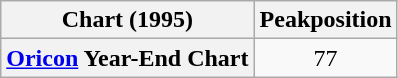<table class="wikitable plainrowheaders" style="text-align:center;">
<tr>
<th>Chart (1995)</th>
<th>Peakposition</th>
</tr>
<tr>
<th scope="row"><a href='#'>Oricon</a> Year-End Chart</th>
<td>77</td>
</tr>
</table>
